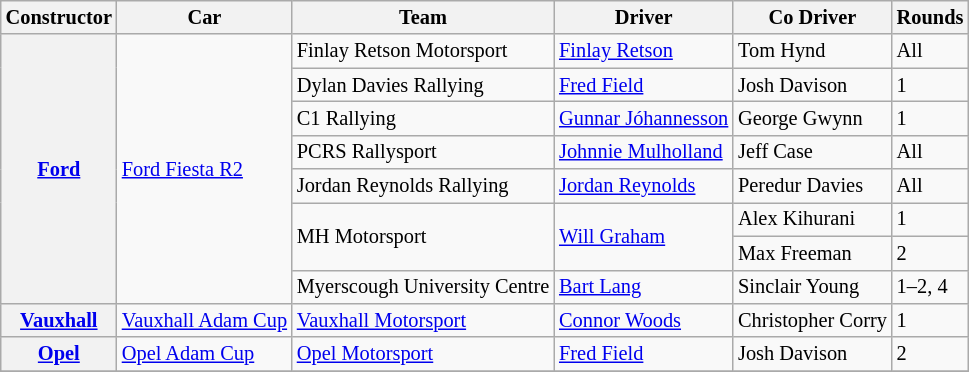<table class=wikitable style="font-size: 85%">
<tr>
<th>Constructor</th>
<th>Car</th>
<th>Team</th>
<th>Driver</th>
<th>Co Driver</th>
<th>Rounds</th>
</tr>
<tr>
<th rowspan="8"><a href='#'>Ford</a></th>
<td rowspan="8"><a href='#'>Ford Fiesta R2</a></td>
<td> Finlay Retson Motorsport</td>
<td> <a href='#'>Finlay Retson</a></td>
<td> Tom Hynd</td>
<td>All</td>
</tr>
<tr>
<td> Dylan Davies Rallying</td>
<td> <a href='#'>Fred Field</a></td>
<td> Josh Davison</td>
<td>1</td>
</tr>
<tr>
<td> C1 Rallying</td>
<td> <a href='#'>Gunnar Jóhannesson</a></td>
<td> George Gwynn</td>
<td>1</td>
</tr>
<tr>
<td> PCRS Rallysport</td>
<td> <a href='#'>Johnnie Mulholland</a></td>
<td> Jeff Case</td>
<td>All</td>
</tr>
<tr>
<td> Jordan Reynolds Rallying</td>
<td> <a href='#'>Jordan Reynolds</a></td>
<td> Peredur Davies</td>
<td>All</td>
</tr>
<tr>
<td rowspan=2> MH Motorsport</td>
<td rowspan=2> <a href='#'>Will Graham</a></td>
<td> Alex Kihurani</td>
<td>1</td>
</tr>
<tr>
<td> Max Freeman</td>
<td>2</td>
</tr>
<tr>
<td> Myerscough University Centre</td>
<td> <a href='#'>Bart Lang</a></td>
<td> Sinclair Young</td>
<td>1–2, 4</td>
</tr>
<tr>
<th><a href='#'>Vauxhall</a></th>
<td><a href='#'>Vauxhall Adam Cup</a></td>
<td> <a href='#'>Vauxhall Motorsport</a></td>
<td> <a href='#'>Connor Woods</a></td>
<td> Christopher Corry</td>
<td>1</td>
</tr>
<tr>
<th><a href='#'>Opel</a></th>
<td><a href='#'>Opel Adam Cup</a></td>
<td> <a href='#'>Opel Motorsport</a></td>
<td> <a href='#'>Fred Field</a></td>
<td> Josh Davison</td>
<td>2</td>
</tr>
<tr>
</tr>
</table>
